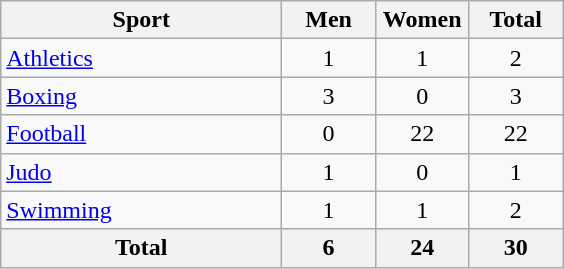<table class="wikitable sortable" style="text-align:center;">
<tr>
<th width=180>Sport</th>
<th width=55>Men</th>
<th width=55>Women</th>
<th width=55>Total</th>
</tr>
<tr>
<td align=left><a href='#'>Athletics</a></td>
<td>1</td>
<td>1</td>
<td>2</td>
</tr>
<tr>
<td align=left><a href='#'>Boxing</a></td>
<td>3</td>
<td>0</td>
<td>3</td>
</tr>
<tr>
<td align=left><a href='#'>Football</a></td>
<td>0</td>
<td>22</td>
<td>22</td>
</tr>
<tr>
<td align=left><a href='#'>Judo</a></td>
<td>1</td>
<td>0</td>
<td>1</td>
</tr>
<tr>
<td align=left><a href='#'>Swimming</a></td>
<td>1</td>
<td>1</td>
<td>2</td>
</tr>
<tr>
<th>Total</th>
<th>6</th>
<th>24</th>
<th>30</th>
</tr>
</table>
